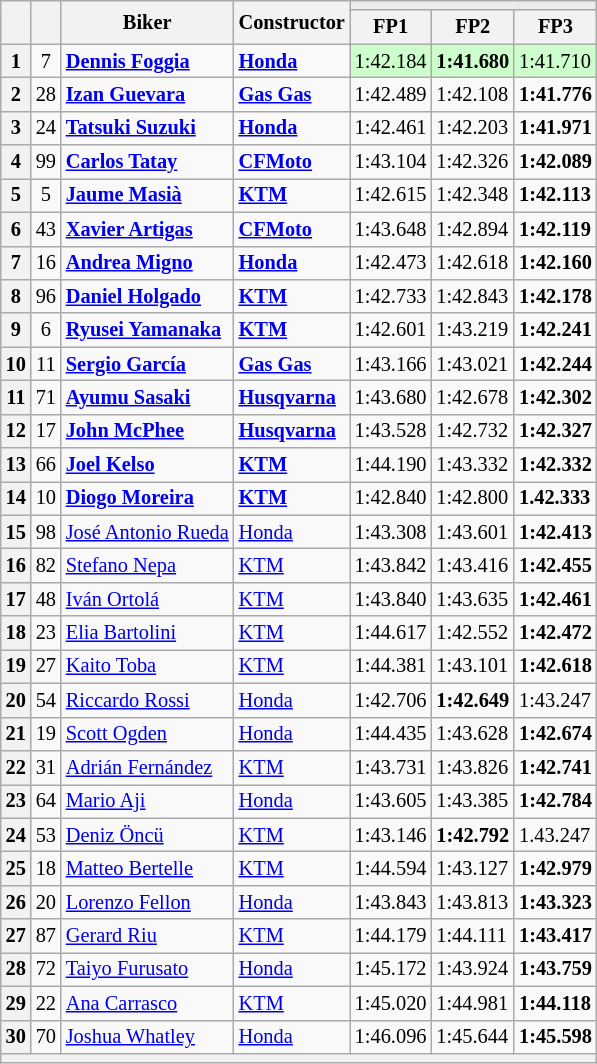<table class="wikitable sortable" style="font-size: 85%;">
<tr>
<th rowspan="2"></th>
<th rowspan="2"></th>
<th rowspan="2">Biker</th>
<th rowspan="2">Constructor</th>
<th colspan="3" style="background:#eaecf0; text-align:center;"></th>
</tr>
<tr>
<th scope="col">FP1</th>
<th scope="col">FP2</th>
<th scope="col">FP3</th>
</tr>
<tr>
<th scope="row">1</th>
<td align="center">7</td>
<td><strong> <a href='#'>Dennis Foggia</a></strong></td>
<td><strong><a href='#'>Honda</a></strong></td>
<td style="background:#ccffcc;">1:42.184</td>
<td style="background:#ccffcc;"><strong>1:41.680</strong></td>
<td style="background:#ccffcc;">1:41.710</td>
</tr>
<tr>
<th scope="row">2</th>
<td align="center">28</td>
<td><strong> <a href='#'>Izan Guevara</a></strong></td>
<td><strong><a href='#'>Gas Gas</a></strong></td>
<td>1:42.489</td>
<td>1:42.108</td>
<td><strong>1:41.776</strong></td>
</tr>
<tr>
<th scope="row">3</th>
<td align="center">24</td>
<td><strong> <a href='#'>Tatsuki Suzuki</a></strong></td>
<td><strong><a href='#'>Honda</a></strong></td>
<td>1:42.461</td>
<td>1:42.203</td>
<td><strong>1:41.971</strong></td>
</tr>
<tr>
<th scope="row">4</th>
<td align="center">99</td>
<td><strong></strong> <strong><a href='#'>Carlos Tatay</a></strong></td>
<td><strong><a href='#'>CFMoto</a></strong></td>
<td>1:43.104</td>
<td>1:42.326</td>
<td><strong>1:42.089</strong></td>
</tr>
<tr>
<th scope="row">5</th>
<td align="center">5</td>
<td><strong> <a href='#'>Jaume Masià</a></strong></td>
<td><strong><a href='#'>KTM</a></strong></td>
<td>1:42.615</td>
<td>1:42.348</td>
<td><strong>1:42.113</strong></td>
</tr>
<tr>
<th scope="row">6</th>
<td align="center">43</td>
<td><strong> <a href='#'>Xavier Artigas</a></strong></td>
<td><strong><a href='#'>CFMoto</a></strong></td>
<td>1:43.648</td>
<td>1:42.894</td>
<td><strong>1:42.119</strong></td>
</tr>
<tr>
<th scope="row">7</th>
<td align="center">16</td>
<td><strong> <a href='#'>Andrea Migno</a></strong></td>
<td><strong><a href='#'>Honda</a></strong></td>
<td>1:42.473</td>
<td>1:42.618</td>
<td><strong>1:42.160</strong></td>
</tr>
<tr>
<th scope="row">8</th>
<td align="center">96</td>
<td><strong> <a href='#'>Daniel Holgado</a></strong></td>
<td><strong><a href='#'>KTM</a></strong></td>
<td>1:42.733</td>
<td>1:42.843</td>
<td><strong>1:42.178</strong></td>
</tr>
<tr>
<th scope="row">9</th>
<td align="center">6</td>
<td><strong> <a href='#'>Ryusei Yamanaka</a></strong></td>
<td><strong><a href='#'>KTM</a></strong></td>
<td>1:42.601</td>
<td>1:43.219</td>
<td><strong>1:42.241</strong></td>
</tr>
<tr>
<th scope="row">10</th>
<td align="center">11</td>
<td><strong> <a href='#'>Sergio García</a></strong></td>
<td><strong><a href='#'>Gas Gas</a></strong></td>
<td>1:43.166</td>
<td>1:43.021</td>
<td><strong>1:42.244</strong></td>
</tr>
<tr>
<th scope="row">11</th>
<td align="center">71</td>
<td> <strong><a href='#'>Ayumu Sasaki</a></strong></td>
<td><strong><a href='#'>Husqvarna</a></strong></td>
<td>1:43.680</td>
<td>1:42.678</td>
<td><strong>1:42.302</strong></td>
</tr>
<tr>
<th scope="row">12</th>
<td align="center">17</td>
<td> <strong><a href='#'>John McPhee</a></strong></td>
<td><strong><a href='#'>Husqvarna</a></strong></td>
<td>1:43.528</td>
<td>1:42.732</td>
<td><strong>1:42.327</strong></td>
</tr>
<tr>
<th scope="row">13</th>
<td align="center">66</td>
<td> <strong><a href='#'>Joel Kelso</a></strong></td>
<td><strong><a href='#'>KTM</a></strong></td>
<td>1:44.190</td>
<td>1:43.332</td>
<td><strong>1:42.332</strong></td>
</tr>
<tr>
<th scope="row">14</th>
<td align="center">10</td>
<td> <strong><a href='#'>Diogo Moreira</a></strong></td>
<td><strong><a href='#'>KTM</a></strong></td>
<td>1:42.840</td>
<td>1:42.800</td>
<td><strong>1.42.333</strong></td>
</tr>
<tr>
<th scope="row">15</th>
<td align="center">98</td>
<td> <a href='#'>José Antonio Rueda</a></td>
<td><a href='#'>Honda</a></td>
<td>1:43.308</td>
<td>1:43.601</td>
<td><strong>1:42.413</strong></td>
</tr>
<tr>
<th scope="row">16</th>
<td align="center">82</td>
<td> <a href='#'>Stefano Nepa</a></td>
<td><a href='#'>KTM</a></td>
<td>1:43.842</td>
<td>1:43.416</td>
<td><strong>1:42.455</strong></td>
</tr>
<tr>
<th scope="row">17</th>
<td align="center">48</td>
<td> <a href='#'>Iván Ortolá</a></td>
<td><a href='#'>KTM</a></td>
<td>1:43.840</td>
<td>1:43.635</td>
<td><strong>1:42.461</strong></td>
</tr>
<tr>
<th scope="row">18</th>
<td align="center">23</td>
<td> <a href='#'>Elia Bartolini</a></td>
<td><a href='#'>KTM</a></td>
<td>1:44.617</td>
<td>1:42.552</td>
<td><strong>1:42.472</strong></td>
</tr>
<tr>
<th scope="row">19</th>
<td align="center">27</td>
<td> <a href='#'>Kaito Toba</a></td>
<td><a href='#'>KTM</a></td>
<td>1:44.381</td>
<td>1:43.101</td>
<td><strong>1:42.618</strong></td>
</tr>
<tr>
<th scope="row">20</th>
<td align="center">54</td>
<td> <a href='#'>Riccardo Rossi</a></td>
<td><a href='#'>Honda</a></td>
<td>1:42.706</td>
<td><strong>1:42.649</strong></td>
<td>1:43.247</td>
</tr>
<tr>
<th scope="row">21</th>
<td align="center">19</td>
<td> <a href='#'>Scott Ogden</a></td>
<td><a href='#'>Honda</a></td>
<td>1:44.435</td>
<td>1:43.628</td>
<td><strong>1:42.674</strong></td>
</tr>
<tr>
<th scope="row">22</th>
<td align="center">31</td>
<td> <a href='#'>Adrián Fernández</a></td>
<td><a href='#'>KTM</a></td>
<td>1:43.731</td>
<td>1:43.826</td>
<td><strong>1:42.741</strong></td>
</tr>
<tr>
<th scope="row">23</th>
<td align="center">64</td>
<td> <a href='#'>Mario Aji</a></td>
<td><a href='#'>Honda</a></td>
<td>1:43.605</td>
<td>1:43.385</td>
<td><strong>1:42.784</strong></td>
</tr>
<tr>
<th scope="row">24</th>
<td align="center">53</td>
<td> <a href='#'>Deniz Öncü</a></td>
<td><a href='#'>KTM</a></td>
<td>1:43.146</td>
<td><strong>1:42.792</strong></td>
<td>1.43.247</td>
</tr>
<tr>
<th scope="row">25</th>
<td align="center">18</td>
<td> <a href='#'>Matteo Bertelle</a></td>
<td><a href='#'>KTM</a></td>
<td>1:44.594</td>
<td>1:43.127</td>
<td><strong>1:42.979</strong></td>
</tr>
<tr>
<th scope="row">26</th>
<td align="center">20</td>
<td> <a href='#'>Lorenzo Fellon</a></td>
<td><a href='#'>Honda</a></td>
<td>1:43.843</td>
<td>1:43.813</td>
<td><strong>1:43.323</strong></td>
</tr>
<tr>
<th scope="row">27</th>
<td align="center">87</td>
<td> <a href='#'>Gerard Riu</a></td>
<td><a href='#'>KTM</a></td>
<td>1:44.179</td>
<td>1:44.111</td>
<td><strong>1:43.417</strong></td>
</tr>
<tr>
<th scope="row">28</th>
<td align="center">72</td>
<td> <a href='#'>Taiyo Furusato</a></td>
<td><a href='#'>Honda</a></td>
<td>1:45.172</td>
<td>1:43.924</td>
<td><strong>1:43.759</strong></td>
</tr>
<tr>
<th scope="row">29</th>
<td align="center">22</td>
<td> <a href='#'>Ana Carrasco</a></td>
<td><a href='#'>KTM</a></td>
<td>1:45.020</td>
<td>1:44.981</td>
<td><strong>1:44.118</strong></td>
</tr>
<tr>
<th scope="row">30</th>
<td align="center">70</td>
<td> <a href='#'>Joshua Whatley</a></td>
<td><a href='#'>Honda</a></td>
<td>1:46.096</td>
<td>1:45.644</td>
<td><strong>1:45.598</strong></td>
</tr>
<tr>
<th colspan="7"></th>
</tr>
</table>
